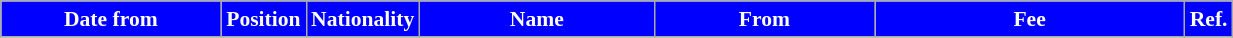<table class="wikitable"  style="text-align:center; font-size:90%; ">
<tr>
<th style="background:#0000FF; color:white; width:140px;">Date from</th>
<th style="background:#0000FF; color:white; width:50px;">Position</th>
<th style="background:#0000FF; color:white; width:50px;">Nationality</th>
<th style="background:#0000FF; color:white; width:150px;">Name</th>
<th style="background:#0000FF; color:white; width:140px;">From</th>
<th style="background:#0000FF; color:white; width:200px;">Fee</th>
<th style="background:#0000FF; color:white; width:25px;">Ref.</th>
</tr>
<tr>
</tr>
</table>
